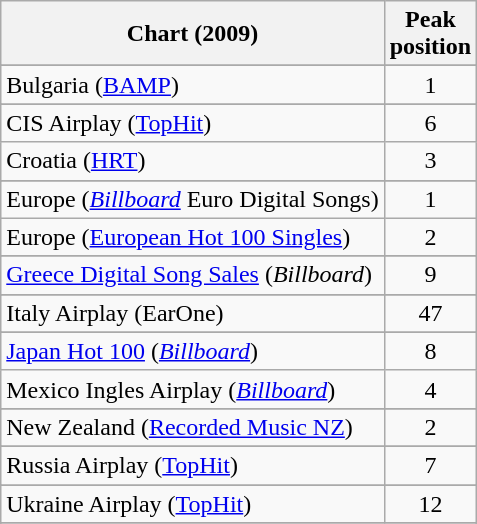<table class="wikitable sortable">
<tr>
<th>Chart (2009)</th>
<th>Peak<br>position</th>
</tr>
<tr>
</tr>
<tr>
</tr>
<tr>
</tr>
<tr>
</tr>
<tr>
<td>Bulgaria (<a href='#'>BAMP</a>)</td>
<td align="center">1</td>
</tr>
<tr>
</tr>
<tr>
</tr>
<tr>
</tr>
<tr>
<td>CIS Airplay (<a href='#'>TopHit</a>)</td>
<td align="center">6</td>
</tr>
<tr>
<td>Croatia (<a href='#'>HRT</a>)</td>
<td align="center">3</td>
</tr>
<tr>
</tr>
<tr>
</tr>
<tr>
<td>Europe (<em><a href='#'>Billboard</a></em> Euro Digital Songs)</td>
<td align="center">1</td>
</tr>
<tr>
<td>Europe (<a href='#'>European Hot 100 Singles</a>)</td>
<td align="center">2</td>
</tr>
<tr>
</tr>
<tr>
</tr>
<tr>
</tr>
<tr>
<td><a href='#'>Greece Digital Song Sales</a> (<em>Billboard</em>)</td>
<td align="center">9</td>
</tr>
<tr>
</tr>
<tr>
</tr>
<tr>
</tr>
<tr>
</tr>
<tr>
<td>Italy Airplay (EarOne)</td>
<td align="center">47</td>
</tr>
<tr>
</tr>
<tr>
<td><a href='#'>Japan Hot 100</a> (<em><a href='#'>Billboard</a></em>)</td>
<td align="center">8</td>
</tr>
<tr>
<td>Mexico Ingles Airplay (<em><a href='#'>Billboard</a></em>)</td>
<td align="center">4</td>
</tr>
<tr>
</tr>
<tr>
</tr>
<tr>
<td>New Zealand (<a href='#'>Recorded Music NZ</a>)</td>
<td style="text-align:center;">2</td>
</tr>
<tr>
</tr>
<tr>
<td>Russia Airplay (<a href='#'>TopHit</a>)</td>
<td style="text-align:center;">7</td>
</tr>
<tr>
</tr>
<tr>
</tr>
<tr>
</tr>
<tr>
</tr>
<tr>
</tr>
<tr>
</tr>
<tr>
<td>Ukraine Airplay (<a href='#'>TopHit</a>)</td>
<td align="center">12</td>
</tr>
<tr>
</tr>
<tr>
</tr>
<tr>
</tr>
<tr>
</tr>
<tr>
</tr>
<tr>
</tr>
<tr>
</tr>
<tr>
</tr>
</table>
